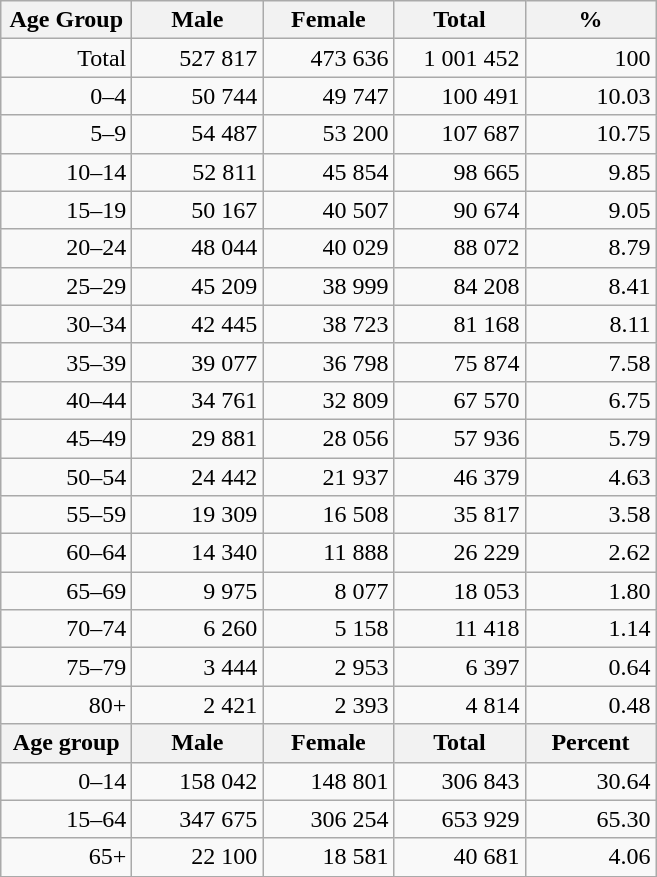<table class="wikitable">
<tr>
<th width="80pt">Age Group</th>
<th width="80pt">Male</th>
<th width="80pt">Female</th>
<th width="80pt">Total</th>
<th width="80pt">%</th>
</tr>
<tr>
<td align="right">Total</td>
<td align="right">527 817</td>
<td align="right">473 636</td>
<td align="right">1 001 452</td>
<td align="right">100</td>
</tr>
<tr>
<td align="right">0–4</td>
<td align="right">50 744</td>
<td align="right">49 747</td>
<td align="right">100 491</td>
<td align="right">10.03</td>
</tr>
<tr>
<td align="right">5–9</td>
<td align="right">54 487</td>
<td align="right">53 200</td>
<td align="right">107 687</td>
<td align="right">10.75</td>
</tr>
<tr>
<td align="right">10–14</td>
<td align="right">52 811</td>
<td align="right">45 854</td>
<td align="right">98 665</td>
<td align="right">9.85</td>
</tr>
<tr>
<td align="right">15–19</td>
<td align="right">50 167</td>
<td align="right">40 507</td>
<td align="right">90 674</td>
<td align="right">9.05</td>
</tr>
<tr>
<td align="right">20–24</td>
<td align="right">48 044</td>
<td align="right">40 029</td>
<td align="right">88 072</td>
<td align="right">8.79</td>
</tr>
<tr>
<td align="right">25–29</td>
<td align="right">45 209</td>
<td align="right">38 999</td>
<td align="right">84 208</td>
<td align="right">8.41</td>
</tr>
<tr>
<td align="right">30–34</td>
<td align="right">42 445</td>
<td align="right">38 723</td>
<td align="right">81 168</td>
<td align="right">8.11</td>
</tr>
<tr>
<td align="right">35–39</td>
<td align="right">39 077</td>
<td align="right">36 798</td>
<td align="right">75 874</td>
<td align="right">7.58</td>
</tr>
<tr>
<td align="right">40–44</td>
<td align="right">34 761</td>
<td align="right">32 809</td>
<td align="right">67 570</td>
<td align="right">6.75</td>
</tr>
<tr>
<td align="right">45–49</td>
<td align="right">29 881</td>
<td align="right">28 056</td>
<td align="right">57 936</td>
<td align="right">5.79</td>
</tr>
<tr>
<td align="right">50–54</td>
<td align="right">24 442</td>
<td align="right">21 937</td>
<td align="right">46 379</td>
<td align="right">4.63</td>
</tr>
<tr>
<td align="right">55–59</td>
<td align="right">19 309</td>
<td align="right">16 508</td>
<td align="right">35 817</td>
<td align="right">3.58</td>
</tr>
<tr>
<td align="right">60–64</td>
<td align="right">14 340</td>
<td align="right">11 888</td>
<td align="right">26 229</td>
<td align="right">2.62</td>
</tr>
<tr>
<td align="right">65–69</td>
<td align="right">9 975</td>
<td align="right">8 077</td>
<td align="right">18 053</td>
<td align="right">1.80</td>
</tr>
<tr>
<td align="right">70–74</td>
<td align="right">6 260</td>
<td align="right">5 158</td>
<td align="right">11 418</td>
<td align="right">1.14</td>
</tr>
<tr>
<td align="right">75–79</td>
<td align="right">3 444</td>
<td align="right">2 953</td>
<td align="right">6 397</td>
<td align="right">0.64</td>
</tr>
<tr>
<td align="right">80+</td>
<td align="right">2 421</td>
<td align="right">2 393</td>
<td align="right">4 814</td>
<td align="right">0.48</td>
</tr>
<tr>
<th width="50">Age group</th>
<th width="80pt">Male</th>
<th width="80">Female</th>
<th width="80">Total</th>
<th width="50">Percent</th>
</tr>
<tr>
<td align="right">0–14</td>
<td align="right">158 042</td>
<td align="right">148 801</td>
<td align="right">306 843</td>
<td align="right">30.64</td>
</tr>
<tr>
<td align="right">15–64</td>
<td align="right">347 675</td>
<td align="right">306 254</td>
<td align="right">653 929</td>
<td align="right">65.30</td>
</tr>
<tr>
<td align="right">65+</td>
<td align="right">22 100</td>
<td align="right">18 581</td>
<td align="right">40 681</td>
<td align="right">4.06</td>
</tr>
<tr>
</tr>
</table>
